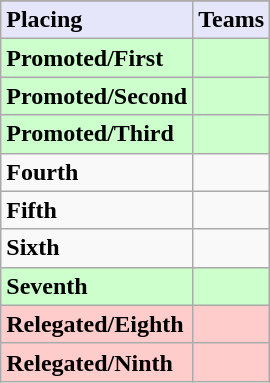<table class=wikitable>
<tr>
</tr>
<tr style="background: #E6E6FA;">
<td><strong>Placing</strong></td>
<td colspan=2 style="text-align:center"><strong>Teams</strong></td>
</tr>
<tr style="background: #ccffcc;">
<td><strong>Promoted/First</strong></td>
<td colspan=2><strong></strong></td>
</tr>
<tr style="background: #ccffcc;">
<td><strong>Promoted/Second</strong></td>
<td colspan=2><strong></strong></td>
</tr>
<tr style="background: #ccffcc;">
<td><strong>Promoted/Third</strong></td>
<td colspan=2><strong></strong></td>
</tr>
<tr>
<td><strong>Fourth</strong></td>
<td colspan=2></td>
</tr>
<tr>
<td><strong>Fifth</strong></td>
<td></td>
</tr>
<tr>
<td><strong>Sixth</strong></td>
<td></td>
</tr>
<tr style="background: #ccffcc;">
<td><strong>Seventh</strong></td>
<td><strong></strong></td>
</tr>
<tr style="background: #ffcccc;">
<td><strong>Relegated/Eighth</strong></td>
<td><em></em></td>
</tr>
<tr style="background: #ffcccc;">
<td><strong>Relegated/Ninth</strong></td>
<td><em></em></td>
</tr>
</table>
